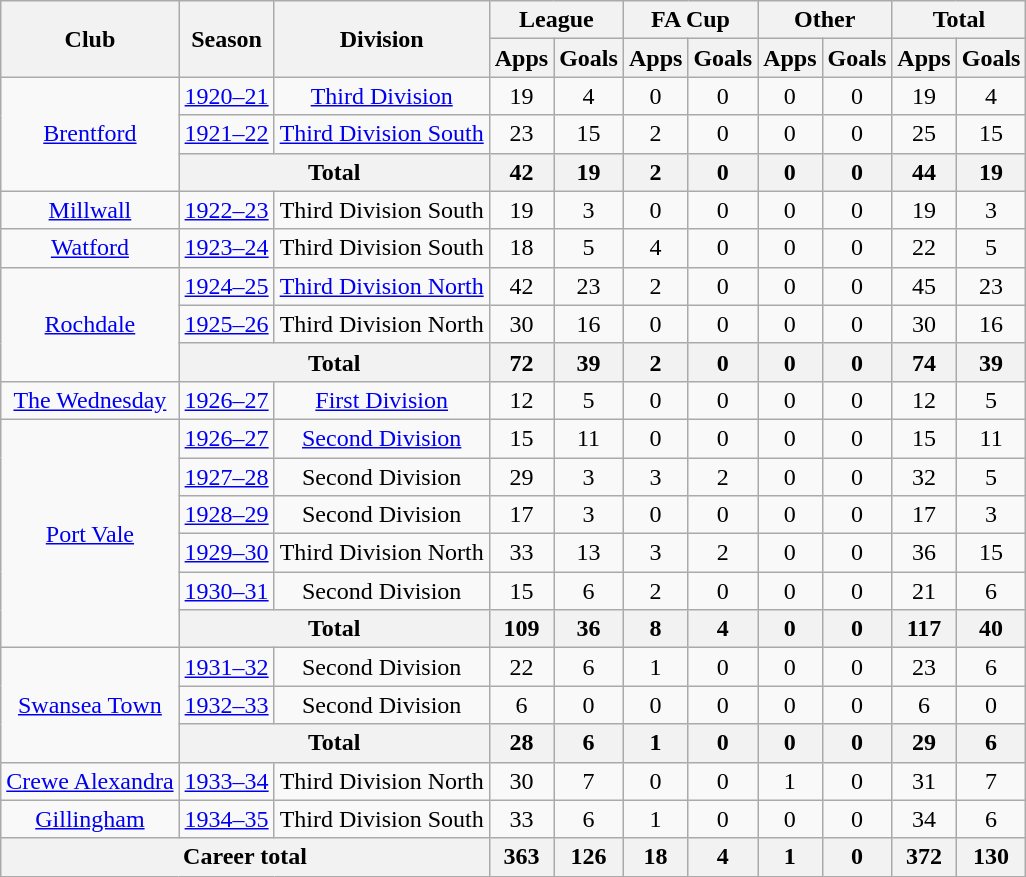<table class="wikitable" style="text-align: center;">
<tr>
<th rowspan="2">Club</th>
<th rowspan="2">Season</th>
<th rowspan="2">Division</th>
<th colspan="2">League</th>
<th colspan="2">FA Cup</th>
<th colspan="2">Other</th>
<th colspan="2">Total</th>
</tr>
<tr>
<th>Apps</th>
<th>Goals</th>
<th>Apps</th>
<th>Goals</th>
<th>Apps</th>
<th>Goals</th>
<th>Apps</th>
<th>Goals</th>
</tr>
<tr>
<td rowspan="3"><a href='#'>Brentford</a></td>
<td><a href='#'>1920–21</a></td>
<td><a href='#'>Third Division</a></td>
<td>19</td>
<td>4</td>
<td>0</td>
<td>0</td>
<td>0</td>
<td>0</td>
<td>19</td>
<td>4</td>
</tr>
<tr>
<td><a href='#'>1921–22</a></td>
<td><a href='#'>Third Division South</a></td>
<td>23</td>
<td>15</td>
<td>2</td>
<td>0</td>
<td>0</td>
<td>0</td>
<td>25</td>
<td>15</td>
</tr>
<tr>
<th colspan="2">Total</th>
<th>42</th>
<th>19</th>
<th>2</th>
<th>0</th>
<th>0</th>
<th>0</th>
<th>44</th>
<th>19</th>
</tr>
<tr>
<td><a href='#'>Millwall</a></td>
<td><a href='#'>1922–23</a></td>
<td>Third Division South</td>
<td>19</td>
<td>3</td>
<td>0</td>
<td>0</td>
<td>0</td>
<td>0</td>
<td>19</td>
<td>3</td>
</tr>
<tr>
<td><a href='#'>Watford</a></td>
<td><a href='#'>1923–24</a></td>
<td>Third Division South</td>
<td>18</td>
<td>5</td>
<td>4</td>
<td>0</td>
<td>0</td>
<td>0</td>
<td>22</td>
<td>5</td>
</tr>
<tr>
<td rowspan="3"><a href='#'>Rochdale</a></td>
<td><a href='#'>1924–25</a></td>
<td><a href='#'>Third Division North</a></td>
<td>42</td>
<td>23</td>
<td>2</td>
<td>0</td>
<td>0</td>
<td>0</td>
<td>45</td>
<td>23</td>
</tr>
<tr>
<td><a href='#'>1925–26</a></td>
<td>Third Division North</td>
<td>30</td>
<td>16</td>
<td>0</td>
<td>0</td>
<td>0</td>
<td>0</td>
<td>30</td>
<td>16</td>
</tr>
<tr>
<th colspan="2">Total</th>
<th>72</th>
<th>39</th>
<th>2</th>
<th>0</th>
<th>0</th>
<th>0</th>
<th>74</th>
<th>39</th>
</tr>
<tr>
<td><a href='#'>The Wednesday</a></td>
<td><a href='#'>1926–27</a></td>
<td><a href='#'>First Division</a></td>
<td>12</td>
<td>5</td>
<td>0</td>
<td>0</td>
<td>0</td>
<td>0</td>
<td>12</td>
<td>5</td>
</tr>
<tr>
<td rowspan="6"><a href='#'>Port Vale</a></td>
<td><a href='#'>1926–27</a></td>
<td><a href='#'>Second Division</a></td>
<td>15</td>
<td>11</td>
<td>0</td>
<td>0</td>
<td>0</td>
<td>0</td>
<td>15</td>
<td>11</td>
</tr>
<tr>
<td><a href='#'>1927–28</a></td>
<td>Second Division</td>
<td>29</td>
<td>3</td>
<td>3</td>
<td>2</td>
<td>0</td>
<td>0</td>
<td>32</td>
<td>5</td>
</tr>
<tr>
<td><a href='#'>1928–29</a></td>
<td>Second Division</td>
<td>17</td>
<td>3</td>
<td>0</td>
<td>0</td>
<td>0</td>
<td>0</td>
<td>17</td>
<td>3</td>
</tr>
<tr>
<td><a href='#'>1929–30</a></td>
<td>Third Division North</td>
<td>33</td>
<td>13</td>
<td>3</td>
<td>2</td>
<td>0</td>
<td>0</td>
<td>36</td>
<td>15</td>
</tr>
<tr>
<td><a href='#'>1930–31</a></td>
<td>Second Division</td>
<td>15</td>
<td>6</td>
<td>2</td>
<td>0</td>
<td>0</td>
<td>0</td>
<td>21</td>
<td>6</td>
</tr>
<tr>
<th colspan="2">Total</th>
<th>109</th>
<th>36</th>
<th>8</th>
<th>4</th>
<th>0</th>
<th>0</th>
<th>117</th>
<th>40</th>
</tr>
<tr>
<td rowspan="3"><a href='#'>Swansea Town</a></td>
<td><a href='#'>1931–32</a></td>
<td>Second Division</td>
<td>22</td>
<td>6</td>
<td>1</td>
<td>0</td>
<td>0</td>
<td>0</td>
<td>23</td>
<td>6</td>
</tr>
<tr>
<td><a href='#'>1932–33</a></td>
<td>Second Division</td>
<td>6</td>
<td>0</td>
<td>0</td>
<td>0</td>
<td>0</td>
<td>0</td>
<td>6</td>
<td>0</td>
</tr>
<tr>
<th colspan="2">Total</th>
<th>28</th>
<th>6</th>
<th>1</th>
<th>0</th>
<th>0</th>
<th>0</th>
<th>29</th>
<th>6</th>
</tr>
<tr>
<td><a href='#'>Crewe Alexandra</a></td>
<td><a href='#'>1933–34</a></td>
<td>Third Division North</td>
<td>30</td>
<td>7</td>
<td>0</td>
<td>0</td>
<td>1</td>
<td>0</td>
<td>31</td>
<td>7</td>
</tr>
<tr>
<td><a href='#'>Gillingham</a></td>
<td><a href='#'>1934–35</a></td>
<td>Third Division South</td>
<td>33</td>
<td>6</td>
<td>1</td>
<td>0</td>
<td>0</td>
<td>0</td>
<td>34</td>
<td>6</td>
</tr>
<tr>
<th colspan="3">Career total</th>
<th>363</th>
<th>126</th>
<th>18</th>
<th>4</th>
<th>1</th>
<th>0</th>
<th>372</th>
<th>130</th>
</tr>
</table>
